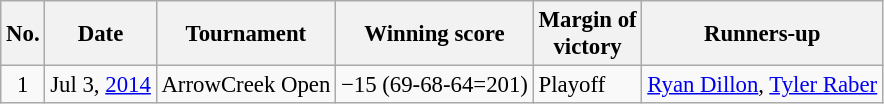<table class="wikitable" style="font-size:95%;">
<tr>
<th>No.</th>
<th>Date</th>
<th>Tournament</th>
<th>Winning score</th>
<th>Margin of<br>victory</th>
<th>Runners-up</th>
</tr>
<tr>
<td align=center>1</td>
<td align=right>Jul 3, <a href='#'>2014</a></td>
<td>ArrowCreek Open</td>
<td>−15 (69-68-64=201)</td>
<td>Playoff</td>
<td> <a href='#'>Ryan Dillon</a>,  <a href='#'>Tyler Raber</a></td>
</tr>
</table>
